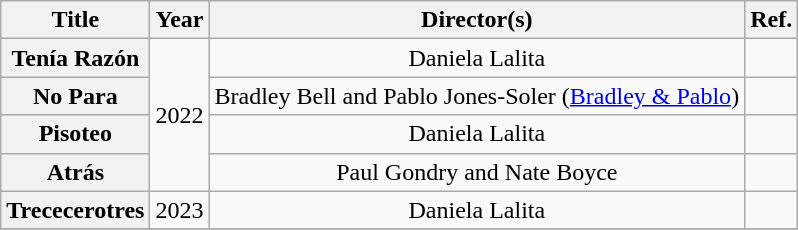<table class="wikitable plainrowheaders" style="text-align:center;">
<tr>
<th scope="col">Title</th>
<th scope="col">Year</th>
<th scope="col">Director(s)</th>
<th scope="col">Ref.</th>
</tr>
<tr>
<th scope="row">Tenía Razón</th>
<td rowspan="4">2022</td>
<td>Daniela Lalita</td>
<td></td>
</tr>
<tr>
<th scope="row">No Para</th>
<td>Bradley Bell and Pablo Jones-Soler (<a href='#'>Bradley & Pablo</a>)</td>
<td></td>
</tr>
<tr>
<th scope="row">Pisoteo</th>
<td>Daniela Lalita</td>
<td></td>
</tr>
<tr>
<th scope="row">Atrás</th>
<td>Paul Gondry and Nate Boyce</td>
<td></td>
</tr>
<tr>
<th scope="row">Trececerotres</th>
<td>2023</td>
<td>Daniela Lalita</td>
<td></td>
</tr>
<tr>
</tr>
</table>
